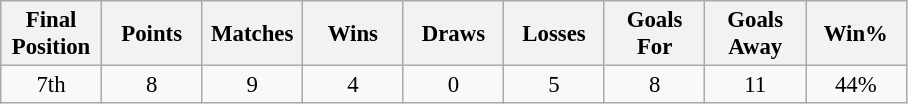<table class="wikitable" style="font-size: 95%; text-align: center;">
<tr>
<th width=60>Final Position</th>
<th width=60>Points</th>
<th width=60>Matches</th>
<th width=60>Wins</th>
<th width=60>Draws</th>
<th width=60>Losses</th>
<th width=60>Goals For</th>
<th width=60>Goals Away</th>
<th width=60>Win%</th>
</tr>
<tr>
<td>7th</td>
<td>8</td>
<td>9</td>
<td>4</td>
<td>0</td>
<td>5</td>
<td>8</td>
<td>11</td>
<td>44%</td>
</tr>
</table>
